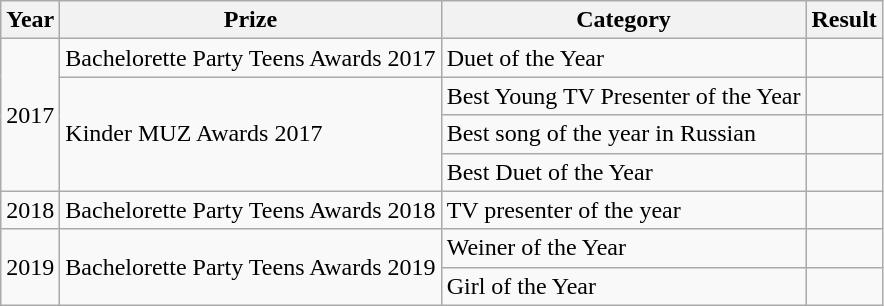<table class="wikitable">
<tr>
<th>Year</th>
<th>Prize</th>
<th>Category</th>
<th>Result</th>
</tr>
<tr>
<td rowspan="4">2017</td>
<td>Bachelorette Party Teens Awards 2017</td>
<td>Duet of the Year</td>
<td></td>
</tr>
<tr>
<td rowspan="3">Kinder MUZ Awards 2017</td>
<td>Best Young TV Presenter of the Year</td>
<td></td>
</tr>
<tr>
<td>Best song of the year in Russian</td>
<td></td>
</tr>
<tr>
<td>Best Duet of the Year</td>
<td></td>
</tr>
<tr>
<td>2018</td>
<td>Bachelorette Party Teens Awards 2018</td>
<td>TV presenter of the year</td>
<td></td>
</tr>
<tr>
<td rowspan="2">2019</td>
<td rowspan="2">Bachelorette Party Teens Awards 2019</td>
<td>Weiner of the Year</td>
<td></td>
</tr>
<tr>
<td>Girl of the Year</td>
<td></td>
</tr>
</table>
